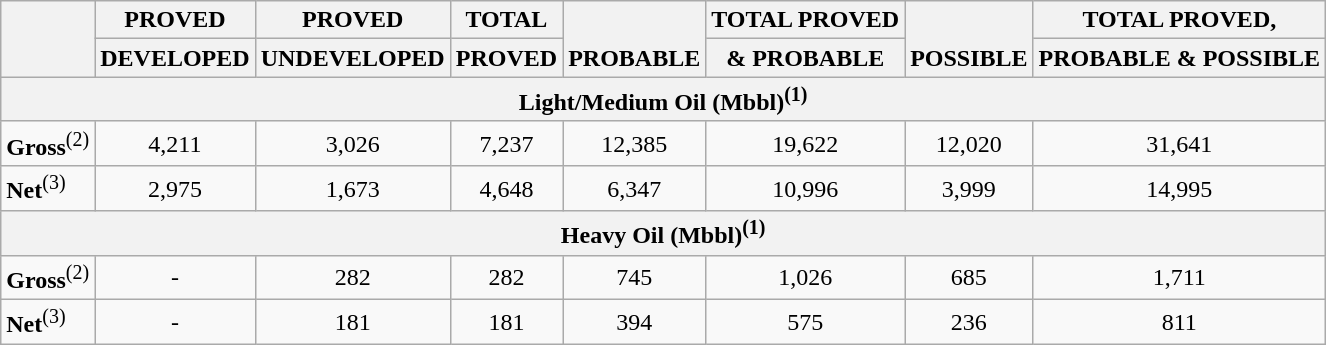<table class="wikitable">
<tr>
<th scope="col" rowspan="2"></th>
<th scope="col">PROVED</th>
<th scope="col">PROVED</th>
<th scope="col">TOTAL</th>
<th scope="col" rowspan="2" valign=Bottom>PROBABLE</th>
<th scope="col">TOTAL PROVED</th>
<th scope="col" rowspan="2" valign=Bottom>POSSIBLE</th>
<th scope="col">TOTAL PROVED,</th>
</tr>
<tr>
<th>DEVELOPED</th>
<th>UNDEVELOPED</th>
<th>PROVED</th>
<th>& PROBABLE</th>
<th>PROBABLE & POSSIBLE</th>
</tr>
<tr>
<th scope="col" colspan="8">Light/Medium Oil (Mbbl)<sup>(1)</sup></th>
</tr>
<tr>
<td><strong>Gross</strong><sup>(2)</sup></td>
<td style="text-align: center;">4,211</td>
<td style="text-align: center;">3,026</td>
<td style="text-align: center;">7,237</td>
<td style="text-align: center;">12,385</td>
<td style="text-align: center;">19,622</td>
<td style="text-align: center;">12,020</td>
<td style="text-align: center;">31,641</td>
</tr>
<tr>
<td><strong>Net</strong><sup>(3)</sup></td>
<td style="text-align: center;">2,975</td>
<td style="text-align: center;">1,673</td>
<td style="text-align: center;">4,648</td>
<td style="text-align: center;">6,347</td>
<td style="text-align: center;">10,996</td>
<td style="text-align: center;">3,999</td>
<td style="text-align: center;">14,995</td>
</tr>
<tr>
<th scope="col" colspan="8">Heavy Oil (Mbbl)<sup>(1)</sup></th>
</tr>
<tr>
<td><strong>Gross</strong><sup>(2)</sup></td>
<td style="text-align: center;">-</td>
<td style="text-align: center;">282</td>
<td style="text-align: center;">282</td>
<td style="text-align: center;">745</td>
<td style="text-align: center;">1,026</td>
<td style="text-align: center;">685</td>
<td style="text-align: center;">1,711</td>
</tr>
<tr>
<td><strong>Net</strong><sup>(3)</sup></td>
<td style="text-align: center;">-</td>
<td style="text-align: center;">181</td>
<td style="text-align: center;">181</td>
<td style="text-align: center;">394</td>
<td style="text-align: center;">575</td>
<td style="text-align: center;">236</td>
<td style="text-align: center;">811</td>
</tr>
</table>
